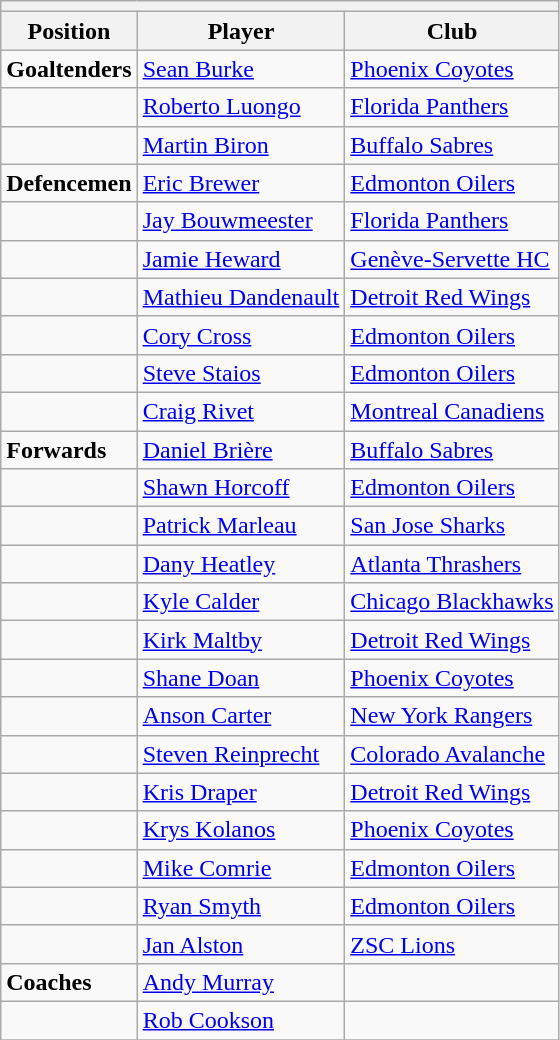<table class=wikitable>
<tr>
<th colspan="7"></th>
</tr>
<tr>
<th>Position</th>
<th>Player</th>
<th>Club</th>
</tr>
<tr>
<td><strong>Goaltenders</strong></td>
<td><a href='#'>Sean Burke</a></td>
<td><a href='#'>Phoenix Coyotes</a></td>
</tr>
<tr>
<td></td>
<td><a href='#'>Roberto Luongo</a></td>
<td><a href='#'>Florida Panthers</a></td>
</tr>
<tr>
<td></td>
<td><a href='#'>Martin Biron</a></td>
<td><a href='#'>Buffalo Sabres</a></td>
</tr>
<tr>
<td><strong>Defencemen</strong></td>
<td><a href='#'>Eric Brewer</a></td>
<td><a href='#'>Edmonton Oilers</a></td>
</tr>
<tr>
<td></td>
<td><a href='#'>Jay Bouwmeester</a></td>
<td><a href='#'>Florida Panthers</a></td>
</tr>
<tr>
<td></td>
<td><a href='#'>Jamie Heward</a></td>
<td><a href='#'>Genève-Servette HC</a></td>
</tr>
<tr>
<td></td>
<td><a href='#'>Mathieu Dandenault</a></td>
<td><a href='#'>Detroit Red Wings</a></td>
</tr>
<tr>
<td></td>
<td><a href='#'>Cory Cross</a></td>
<td><a href='#'>Edmonton Oilers</a></td>
</tr>
<tr>
<td></td>
<td><a href='#'>Steve Staios</a></td>
<td><a href='#'>Edmonton Oilers</a></td>
</tr>
<tr>
<td></td>
<td><a href='#'>Craig Rivet</a></td>
<td><a href='#'>Montreal Canadiens</a></td>
</tr>
<tr>
<td><strong>Forwards</strong></td>
<td><a href='#'>Daniel Brière</a></td>
<td><a href='#'>Buffalo Sabres</a></td>
</tr>
<tr>
<td></td>
<td><a href='#'>Shawn Horcoff</a></td>
<td><a href='#'>Edmonton Oilers</a></td>
</tr>
<tr>
<td></td>
<td><a href='#'>Patrick Marleau</a></td>
<td><a href='#'>San Jose Sharks</a></td>
</tr>
<tr>
<td></td>
<td><a href='#'>Dany Heatley</a></td>
<td><a href='#'>Atlanta Thrashers</a></td>
</tr>
<tr>
<td></td>
<td><a href='#'>Kyle Calder</a></td>
<td><a href='#'>Chicago Blackhawks</a></td>
</tr>
<tr>
<td></td>
<td><a href='#'>Kirk Maltby</a></td>
<td><a href='#'>Detroit Red Wings</a></td>
</tr>
<tr>
<td></td>
<td><a href='#'>Shane Doan</a></td>
<td><a href='#'>Phoenix Coyotes</a></td>
</tr>
<tr>
<td></td>
<td><a href='#'>Anson Carter</a></td>
<td><a href='#'>New York Rangers</a></td>
</tr>
<tr>
<td></td>
<td><a href='#'>Steven Reinprecht</a></td>
<td><a href='#'>Colorado Avalanche</a></td>
</tr>
<tr>
<td></td>
<td><a href='#'>Kris Draper</a></td>
<td><a href='#'>Detroit Red Wings</a></td>
</tr>
<tr>
<td></td>
<td><a href='#'>Krys Kolanos</a></td>
<td><a href='#'>Phoenix Coyotes</a></td>
</tr>
<tr>
<td></td>
<td><a href='#'>Mike Comrie</a></td>
<td><a href='#'>Edmonton Oilers</a></td>
</tr>
<tr>
<td></td>
<td><a href='#'>Ryan Smyth</a></td>
<td><a href='#'>Edmonton Oilers</a></td>
</tr>
<tr>
<td></td>
<td><a href='#'>Jan Alston</a></td>
<td><a href='#'>ZSC Lions</a></td>
</tr>
<tr>
<td><strong>Coaches</strong></td>
<td><a href='#'>Andy Murray</a></td>
<td></td>
</tr>
<tr>
<td></td>
<td><a href='#'>Rob Cookson</a></td>
<td></td>
</tr>
<tr>
</tr>
</table>
